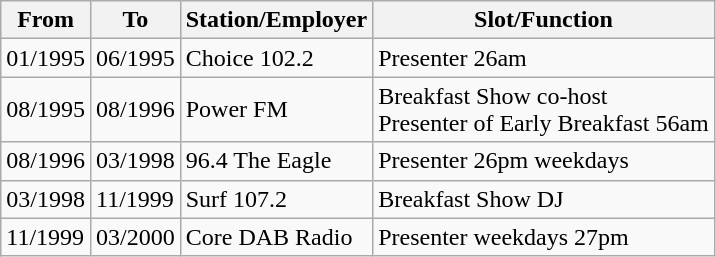<table class="wikitable">
<tr>
<th>From</th>
<th>To</th>
<th>Station/Employer</th>
<th>Slot/Function</th>
</tr>
<tr>
<td>01/1995</td>
<td>06/1995</td>
<td>Choice 102.2</td>
<td>Presenter 26am</td>
</tr>
<tr>
<td>08/1995</td>
<td>08/1996</td>
<td>Power FM</td>
<td>Breakfast Show co-host<br>Presenter of Early Breakfast 56am</td>
</tr>
<tr>
<td>08/1996</td>
<td>03/1998</td>
<td>96.4 The Eagle</td>
<td>Presenter 26pm weekdays</td>
</tr>
<tr>
<td>03/1998</td>
<td>11/1999</td>
<td>Surf 107.2</td>
<td>Breakfast Show DJ</td>
</tr>
<tr>
<td>11/1999</td>
<td>03/2000</td>
<td>Core DAB Radio</td>
<td>Presenter weekdays 27pm</td>
</tr>
</table>
